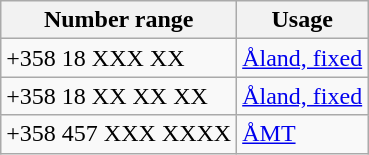<table class="wikitable" border=1>
<tr>
<th>Number range</th>
<th>Usage</th>
</tr>
<tr>
<td>+358 18 XXX XX</td>
<td><a href='#'>Åland, fixed</a></td>
</tr>
<tr>
<td>+358 18 XX XX XX</td>
<td><a href='#'>Åland, fixed</a></td>
</tr>
<tr>
<td>+358 457 XXX XXXX</td>
<td><a href='#'>ÅMT</a></td>
</tr>
</table>
